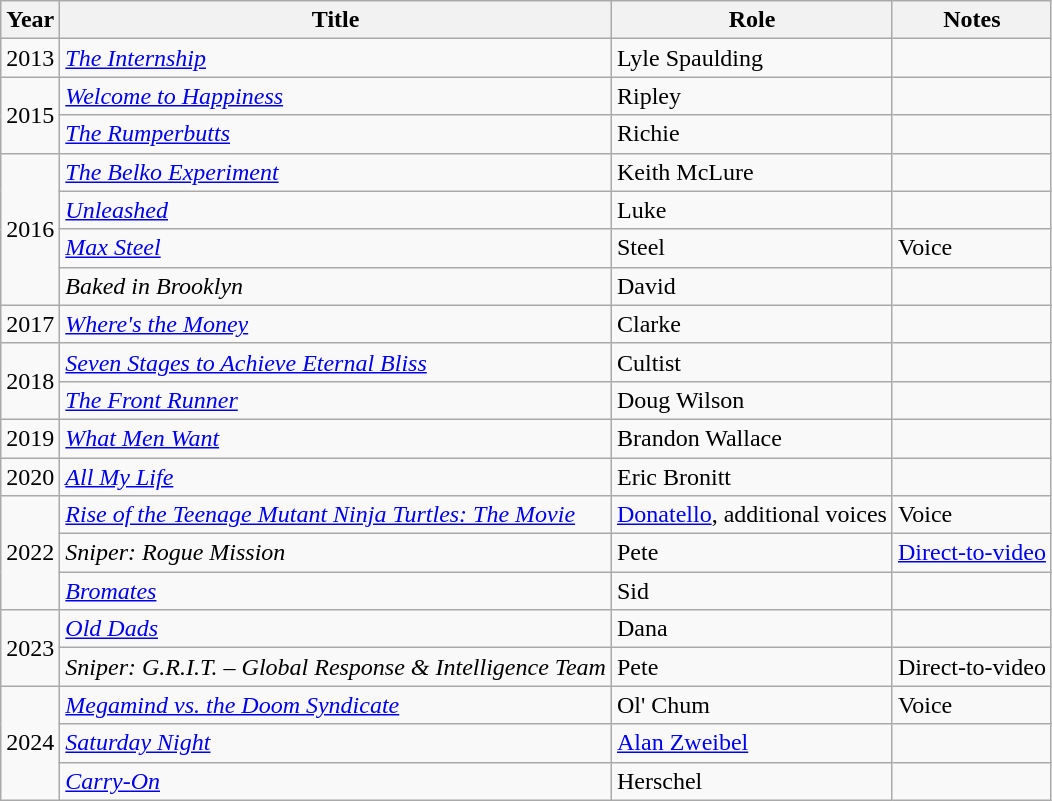<table class="wikitable sortable">
<tr>
<th>Year</th>
<th>Title</th>
<th>Role</th>
<th class="unsortable">Notes</th>
</tr>
<tr>
<td>2013</td>
<td><em><a href='#'>The Internship</a></em></td>
<td>Lyle Spaulding</td>
<td></td>
</tr>
<tr>
<td rowspan="2">2015</td>
<td><em><a href='#'>Welcome to Happiness</a></em></td>
<td>Ripley</td>
<td></td>
</tr>
<tr>
<td><em><a href='#'>The Rumperbutts</a></em></td>
<td>Richie</td>
<td></td>
</tr>
<tr>
<td rowspan="4">2016</td>
<td><em><a href='#'>The Belko Experiment</a></em></td>
<td>Keith McLure</td>
<td></td>
</tr>
<tr>
<td><em><a href='#'>Unleashed</a></em></td>
<td>Luke</td>
<td></td>
</tr>
<tr>
<td><em><a href='#'>Max Steel</a></em></td>
<td>Steel</td>
<td>Voice</td>
</tr>
<tr>
<td><em>Baked in Brooklyn</em></td>
<td>David</td>
<td></td>
</tr>
<tr>
<td>2017</td>
<td><em><a href='#'>Where's the Money</a></em></td>
<td>Clarke</td>
<td></td>
</tr>
<tr>
<td rowspan="2">2018</td>
<td><em><a href='#'>Seven Stages to Achieve Eternal Bliss</a></em></td>
<td>Cultist</td>
<td></td>
</tr>
<tr>
<td><em><a href='#'>The Front Runner</a></em></td>
<td>Doug Wilson</td>
<td></td>
</tr>
<tr>
<td>2019</td>
<td><em><a href='#'>What Men Want</a></em></td>
<td>Brandon Wallace</td>
<td></td>
</tr>
<tr>
<td>2020</td>
<td><em><a href='#'>All My Life</a></em></td>
<td>Eric Bronitt</td>
<td></td>
</tr>
<tr>
<td rowspan="3">2022</td>
<td><em><a href='#'>Rise of the Teenage Mutant Ninja Turtles: The Movie</a></em></td>
<td><a href='#'>Donatello</a>, additional voices</td>
<td>Voice</td>
</tr>
<tr>
<td><em>Sniper: Rogue Mission</em></td>
<td>Pete</td>
<td><a href='#'>Direct-to-video</a></td>
</tr>
<tr>
<td><em><a href='#'>Bromates</a></em></td>
<td>Sid</td>
<td></td>
</tr>
<tr>
<td rowspan="2">2023</td>
<td><em><a href='#'>Old Dads</a></em></td>
<td>Dana</td>
<td></td>
</tr>
<tr>
<td><em>Sniper: G.R.I.T. – Global Response & Intelligence Team</em></td>
<td>Pete</td>
<td>Direct-to-video</td>
</tr>
<tr>
<td rowspan="3">2024</td>
<td><em><a href='#'>Megamind vs. the Doom Syndicate</a></em></td>
<td>Ol' Chum</td>
<td>Voice</td>
</tr>
<tr>
<td><em><a href='#'>Saturday Night</a></em></td>
<td><a href='#'>Alan Zweibel</a></td>
<td></td>
</tr>
<tr>
<td><em><a href='#'>Carry-On</a></em></td>
<td>Herschel</td>
<td></td>
</tr>
</table>
